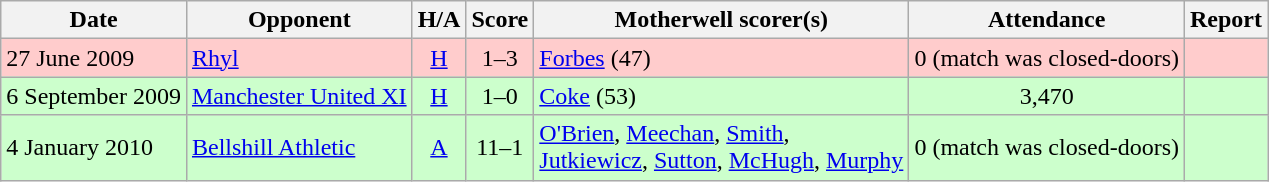<table class="wikitable" style="text-align:center">
<tr>
<th>Date</th>
<th>Opponent</th>
<th>H/A</th>
<th>Score</th>
<th>Motherwell scorer(s)</th>
<th>Attendance</th>
<th>Report</th>
</tr>
<tr style="background:#fcc;">
<td align=left>27 June 2009</td>
<td align=left> <a href='#'>Rhyl</a></td>
<td><a href='#'>H</a></td>
<td>1–3</td>
<td align=left><a href='#'>Forbes</a> (47)</td>
<td>0 (match was closed-doors)</td>
<td></td>
</tr>
<tr style="background:#cfc;">
<td align=left>6 September 2009</td>
<td align=left> <a href='#'>Manchester United XI</a></td>
<td><a href='#'>H</a></td>
<td>1–0</td>
<td align=left><a href='#'>Coke</a> (53)</td>
<td>3,470</td>
<td></td>
</tr>
<tr style="background:#cfc;">
<td align=left>4 January 2010</td>
<td align=left> <a href='#'>Bellshill Athletic</a></td>
<td><a href='#'>A</a></td>
<td>11–1</td>
<td align=left><a href='#'>O'Brien</a>, <a href='#'>Meechan</a>, <a href='#'>Smith</a>,<br><a href='#'>Jutkiewicz</a>, <a href='#'>Sutton</a>, <a href='#'>McHugh</a>, <a href='#'>Murphy</a></td>
<td>0 (match was closed-doors)</td>
<td></td>
</tr>
</table>
